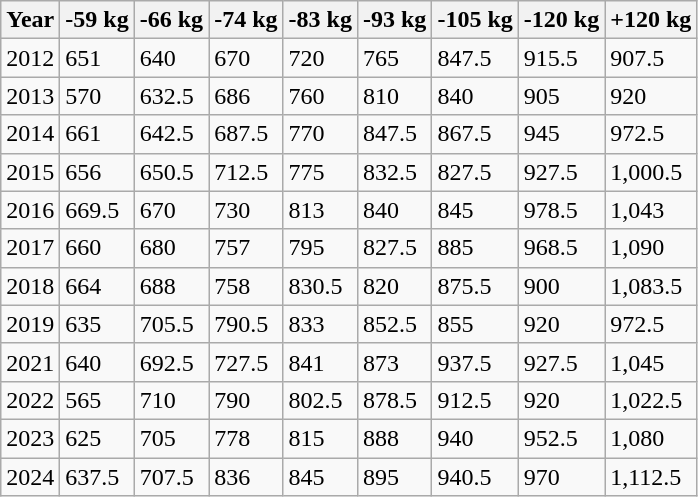<table class="wikitable">
<tr>
<th>Year</th>
<th>-59 kg</th>
<th>-66 kg</th>
<th>-74 kg</th>
<th>-83 kg</th>
<th>-93 kg</th>
<th>-105 kg</th>
<th>-120 kg</th>
<th>+120 kg</th>
</tr>
<tr>
<td>2012</td>
<td>651</td>
<td>640</td>
<td>670</td>
<td>720</td>
<td>765</td>
<td>847.5</td>
<td>915.5</td>
<td>907.5</td>
</tr>
<tr>
<td>2013</td>
<td>570</td>
<td>632.5</td>
<td>686</td>
<td>760</td>
<td>810</td>
<td>840</td>
<td>905</td>
<td>920</td>
</tr>
<tr>
<td>2014</td>
<td>661</td>
<td>642.5</td>
<td>687.5</td>
<td>770</td>
<td>847.5</td>
<td>867.5</td>
<td>945</td>
<td>972.5</td>
</tr>
<tr>
<td>2015</td>
<td>656</td>
<td>650.5</td>
<td>712.5</td>
<td>775</td>
<td>832.5</td>
<td>827.5</td>
<td>927.5</td>
<td>1,000.5</td>
</tr>
<tr>
<td>2016</td>
<td>669.5</td>
<td>670</td>
<td>730</td>
<td>813</td>
<td>840</td>
<td>845</td>
<td>978.5</td>
<td>1,043</td>
</tr>
<tr>
<td>2017</td>
<td>660</td>
<td>680</td>
<td>757</td>
<td>795</td>
<td>827.5</td>
<td>885</td>
<td>968.5</td>
<td>1,090</td>
</tr>
<tr>
<td>2018</td>
<td>664</td>
<td>688</td>
<td>758</td>
<td>830.5</td>
<td>820</td>
<td>875.5</td>
<td>900</td>
<td>1,083.5</td>
</tr>
<tr>
<td>2019</td>
<td>635</td>
<td>705.5</td>
<td>790.5</td>
<td>833</td>
<td>852.5</td>
<td>855</td>
<td>920</td>
<td>972.5</td>
</tr>
<tr>
<td>2021</td>
<td>640</td>
<td>692.5</td>
<td>727.5</td>
<td>841</td>
<td>873</td>
<td>937.5</td>
<td>927.5</td>
<td>1,045</td>
</tr>
<tr>
<td>2022</td>
<td>565</td>
<td>710</td>
<td>790</td>
<td>802.5</td>
<td>878.5</td>
<td>912.5</td>
<td>920</td>
<td>1,022.5</td>
</tr>
<tr>
<td>2023</td>
<td>625</td>
<td>705</td>
<td>778</td>
<td>815</td>
<td>888</td>
<td>940</td>
<td>952.5</td>
<td>1,080</td>
</tr>
<tr>
<td>2024</td>
<td>637.5</td>
<td>707.5</td>
<td>836</td>
<td>845</td>
<td>895</td>
<td>940.5</td>
<td>970</td>
<td>1,112.5</td>
</tr>
</table>
